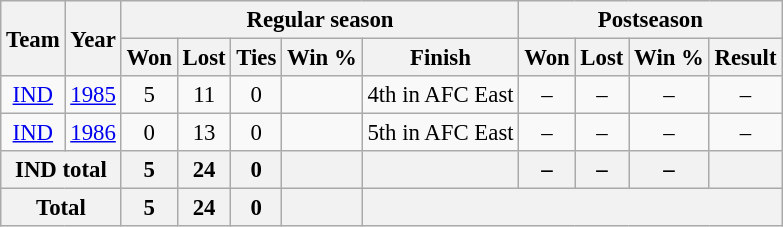<table class="wikitable" style="font-size: 95%; text-align:center;">
<tr>
<th rowspan="2">Team</th>
<th rowspan="2">Year</th>
<th colspan="5">Regular season</th>
<th colspan="4">Postseason</th>
</tr>
<tr>
<th>Won</th>
<th>Lost</th>
<th>Ties</th>
<th>Win %</th>
<th>Finish</th>
<th>Won</th>
<th>Lost</th>
<th>Win %</th>
<th>Result</th>
</tr>
<tr>
<td><a href='#'>IND</a></td>
<td><a href='#'>1985</a></td>
<td>5</td>
<td>11</td>
<td>0</td>
<td></td>
<td>4th in AFC East</td>
<td>–</td>
<td>–</td>
<td>–</td>
<td>–</td>
</tr>
<tr>
<td><a href='#'>IND</a></td>
<td><a href='#'>1986</a></td>
<td>0</td>
<td>13</td>
<td>0</td>
<td></td>
<td>5th in AFC East</td>
<td>–</td>
<td>–</td>
<td>–</td>
<td>–</td>
</tr>
<tr>
<th colspan="2">IND total</th>
<th>5</th>
<th>24</th>
<th>0</th>
<th></th>
<th></th>
<th>–</th>
<th>–</th>
<th>–</th>
<th></th>
</tr>
<tr>
<th colspan="2">Total</th>
<th>5</th>
<th>24</th>
<th>0</th>
<th></th>
<th colspan="5"></th>
</tr>
</table>
